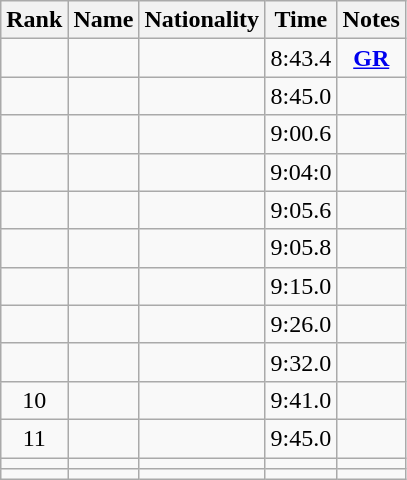<table class="wikitable sortable" style="text-align:center">
<tr>
<th>Rank</th>
<th>Name</th>
<th>Nationality</th>
<th>Time</th>
<th>Notes</th>
</tr>
<tr>
<td></td>
<td align=left></td>
<td align=left></td>
<td>8:43.4</td>
<td><strong><a href='#'>GR</a></strong></td>
</tr>
<tr>
<td></td>
<td align=left></td>
<td align=left></td>
<td>8:45.0</td>
<td></td>
</tr>
<tr>
<td></td>
<td align=left></td>
<td align="left"></td>
<td>9:00.6</td>
<td></td>
</tr>
<tr>
<td></td>
<td align=left></td>
<td align="left"></td>
<td>9:04:0</td>
<td></td>
</tr>
<tr>
<td></td>
<td align=left></td>
<td align="left"></td>
<td>9:05.6</td>
<td></td>
</tr>
<tr>
<td></td>
<td align=left></td>
<td align="left"></td>
<td>9:05.8</td>
<td></td>
</tr>
<tr>
<td></td>
<td align=left></td>
<td align="left"></td>
<td>9:15.0</td>
<td></td>
</tr>
<tr>
<td></td>
<td align=left></td>
<td align="left"></td>
<td>9:26.0</td>
<td></td>
</tr>
<tr>
<td></td>
<td align=left></td>
<td align="left"></td>
<td>9:32.0</td>
<td></td>
</tr>
<tr>
<td>10</td>
<td align=left></td>
<td align="left"></td>
<td>9:41.0</td>
<td></td>
</tr>
<tr>
<td>11</td>
<td align=left></td>
<td align="left"></td>
<td>9:45.0</td>
<td></td>
</tr>
<tr>
<td></td>
<td align=left></td>
<td align="left"></td>
<td></td>
<td></td>
</tr>
<tr>
<td></td>
<td align=left></td>
<td align="left"></td>
<td></td>
<td></td>
</tr>
</table>
